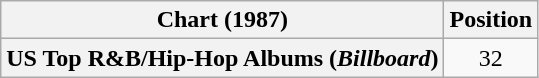<table class="wikitable plainrowheaders" style="text-align:center">
<tr>
<th scope="col">Chart (1987)</th>
<th scope="col">Position</th>
</tr>
<tr>
<th scope="row">US Top R&B/Hip-Hop Albums (<em>Billboard</em>)</th>
<td>32</td>
</tr>
</table>
